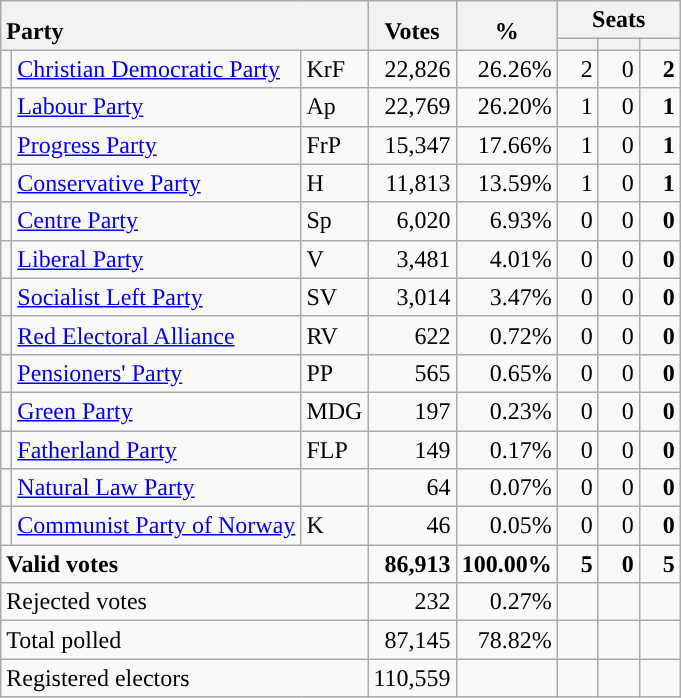<table class="wikitable" border="1" style="text-align:right;">
<tr>
<th style="text-align:left;" valign=bottom rowspan=2 colspan=3>Party</th>
<th align=center valign=bottom rowspan=2 width="50">Votes</th>
<th align=center valign=bottom rowspan=2 width="50">%</th>
<th colspan=3>Seats</th>
</tr>
<tr>
<th align=center valign=bottom width="20"><small></small></th>
<th align=center valign=bottom width="20"><small><a href='#'></a></small></th>
<th align=center valign=bottom width="20"><small></small></th>
</tr>
<tr>
<td style="color:inherit;background:"></td>
<td align=left><a href='#'>Christian Democratic Party</a></td>
<td align=left>KrF</td>
<td>22,826</td>
<td>26.26%</td>
<td>2</td>
<td>0</td>
<td><strong>2</strong></td>
</tr>
<tr>
<td style="color:inherit;background:"></td>
<td align=left><a href='#'>Labour Party</a></td>
<td align=left>Ap</td>
<td>22,769</td>
<td>26.20%</td>
<td>1</td>
<td>0</td>
<td><strong>1</strong></td>
</tr>
<tr>
<td style="color:inherit;background:"></td>
<td align=left><a href='#'>Progress Party</a></td>
<td align=left>FrP</td>
<td>15,347</td>
<td>17.66%</td>
<td>1</td>
<td>0</td>
<td><strong>1</strong></td>
</tr>
<tr>
<td style="color:inherit;background:"></td>
<td align=left><a href='#'>Conservative Party</a></td>
<td align=left>H</td>
<td>11,813</td>
<td>13.59%</td>
<td>1</td>
<td>0</td>
<td><strong>1</strong></td>
</tr>
<tr>
<td style="color:inherit;background:"></td>
<td align=left><a href='#'>Centre Party</a></td>
<td align=left>Sp</td>
<td>6,020</td>
<td>6.93%</td>
<td>0</td>
<td>0</td>
<td><strong>0</strong></td>
</tr>
<tr>
<td style="color:inherit;background:"></td>
<td align=left><a href='#'>Liberal Party</a></td>
<td align=left>V</td>
<td>3,481</td>
<td>4.01%</td>
<td>0</td>
<td>0</td>
<td><strong>0</strong></td>
</tr>
<tr>
<td style="color:inherit;background:"></td>
<td align=left><a href='#'>Socialist Left Party</a></td>
<td align=left>SV</td>
<td>3,014</td>
<td>3.47%</td>
<td>0</td>
<td>0</td>
<td><strong>0</strong></td>
</tr>
<tr>
<td style="color:inherit;background:"></td>
<td align=left><a href='#'>Red Electoral Alliance</a></td>
<td align=left>RV</td>
<td>622</td>
<td>0.72%</td>
<td>0</td>
<td>0</td>
<td><strong>0</strong></td>
</tr>
<tr>
<td style="color:inherit;background:"></td>
<td align=left><a href='#'>Pensioners' Party</a></td>
<td align=left>PP</td>
<td>565</td>
<td>0.65%</td>
<td>0</td>
<td>0</td>
<td><strong>0</strong></td>
</tr>
<tr>
<td style="color:inherit;background:"></td>
<td align=left><a href='#'>Green Party</a></td>
<td align=left>MDG</td>
<td>197</td>
<td>0.23%</td>
<td>0</td>
<td>0</td>
<td><strong>0</strong></td>
</tr>
<tr>
<td style="color:inherit;background:"></td>
<td align=left><a href='#'>Fatherland Party</a></td>
<td align=left>FLP</td>
<td>149</td>
<td>0.17%</td>
<td>0</td>
<td>0</td>
<td><strong>0</strong></td>
</tr>
<tr>
<td></td>
<td align=left><a href='#'>Natural Law Party</a></td>
<td align=left></td>
<td>64</td>
<td>0.07%</td>
<td>0</td>
<td>0</td>
<td><strong>0</strong></td>
</tr>
<tr>
<td style="color:inherit;background:"></td>
<td align=left><a href='#'>Communist Party of Norway</a></td>
<td align=left>K</td>
<td>46</td>
<td>0.05%</td>
<td>0</td>
<td>0</td>
<td><strong>0</strong></td>
</tr>
<tr style="font-weight:bold">
<td align=left colspan=3>Valid votes</td>
<td>86,913</td>
<td>100.00%</td>
<td>5</td>
<td>0</td>
<td>5</td>
</tr>
<tr>
<td align=left colspan=3>Rejected votes</td>
<td>232</td>
<td>0.27%</td>
<td></td>
<td></td>
<td></td>
</tr>
<tr>
<td align=left colspan=3>Total polled</td>
<td>87,145</td>
<td>78.82%</td>
<td></td>
<td></td>
<td></td>
</tr>
<tr>
<td align=left colspan=3>Registered electors</td>
<td>110,559</td>
<td></td>
<td></td>
<td></td>
<td></td>
</tr>
</table>
